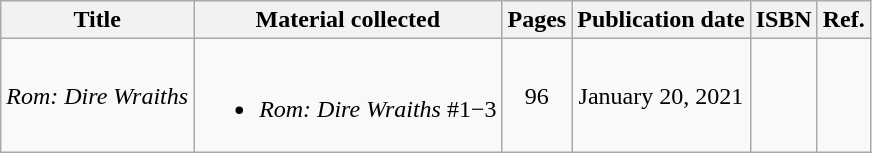<table class="wikitable" style="text-align: center;">
<tr>
<th>Title</th>
<th>Material collected</th>
<th>Pages</th>
<th>Publication date</th>
<th>ISBN</th>
<th>Ref.</th>
</tr>
<tr>
<td align="left"><em>Rom: Dire Wraiths</em></td>
<td><br><ul><li><em>Rom: Dire Wraiths</em> #1−3</li></ul></td>
<td>96</td>
<td>January 20, 2021</td>
<td></td>
<td></td>
</tr>
</table>
